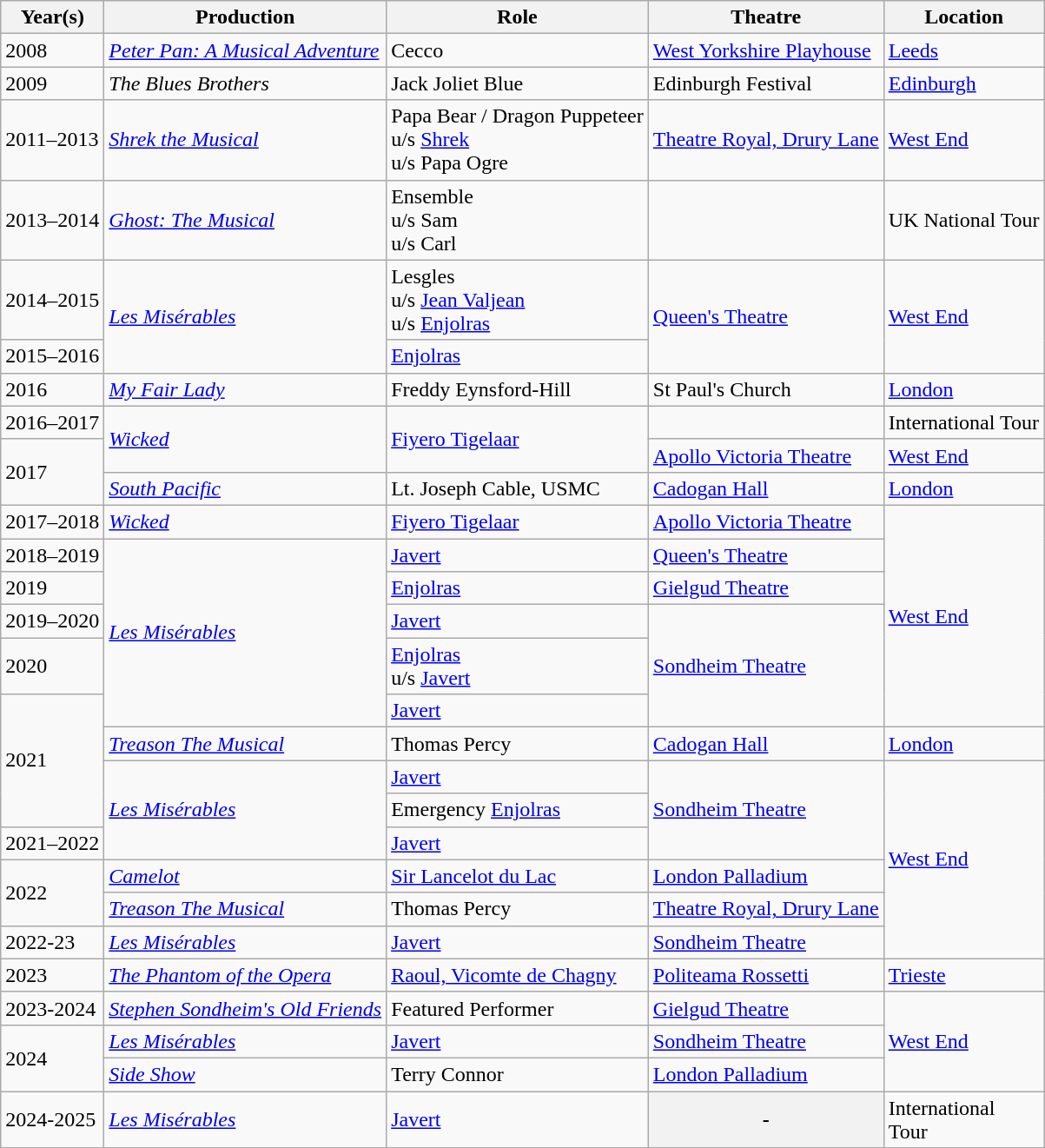<table class="wikitable">
<tr>
<th>Year(s)</th>
<th>Production</th>
<th>Role</th>
<th>Theatre</th>
<th>Location</th>
</tr>
<tr>
<td>2008</td>
<td><em><a href='#'>Peter Pan: A Musical Adventure</a></em></td>
<td>Cecco</td>
<td><a href='#'>West Yorkshire Playhouse</a></td>
<td><a href='#'>Leeds</a></td>
</tr>
<tr>
<td>2009</td>
<td><em>The Blues Brothers</em></td>
<td>Jack Joliet Blue</td>
<td>Edinburgh Festival</td>
<td><a href='#'>Edinburgh</a></td>
</tr>
<tr>
<td>2011–2013</td>
<td><em><a href='#'>Shrek the Musical</a></em></td>
<td>Papa Bear / Dragon Puppeteer<br>u/s <a href='#'>Shrek</a><br>u/s Papa Ogre</td>
<td><a href='#'>Theatre Royal, Drury Lane</a></td>
<td><a href='#'>West End</a></td>
</tr>
<tr>
<td>2013–2014</td>
<td><em><a href='#'>Ghost: The Musical</a></em></td>
<td>Ensemble<br>u/s Sam<br>u/s Carl</td>
<td></td>
<td>UK National Tour</td>
</tr>
<tr>
<td>2014–2015</td>
<td rowspan=2><em><a href='#'>Les Misérables</a></em></td>
<td>Lesgles<br>u/s <a href='#'>Jean Valjean</a><br>u/s <a href='#'>Enjolras</a></td>
<td rowspan=2><a href='#'>Queen's Theatre</a></td>
<td rowspan=2><a href='#'>West End</a></td>
</tr>
<tr>
<td>2015–2016</td>
<td><a href='#'>Enjolras</a></td>
</tr>
<tr>
<td>2016</td>
<td><em><a href='#'>My Fair Lady</a></em></td>
<td>Freddy Eynsford-Hill</td>
<td>St Paul's Church</td>
<td><a href='#'>London</a></td>
</tr>
<tr>
<td>2016–2017</td>
<td rowspan=2><em><a href='#'>Wicked</a></em></td>
<td rowspan=2><a href='#'>Fiyero Tigelaar</a></td>
<td></td>
<td>International Tour</td>
</tr>
<tr>
<td rowspan=2>2017</td>
<td><a href='#'>Apollo Victoria Theatre</a></td>
<td><a href='#'>West End</a></td>
</tr>
<tr>
<td><em><a href='#'>South Pacific</a></em></td>
<td>Lt. Joseph Cable, USMC</td>
<td><a href='#'>Cadogan Hall</a></td>
<td><a href='#'>London</a></td>
</tr>
<tr>
<td>2017–2018</td>
<td><em><a href='#'>Wicked</a></em></td>
<td><a href='#'>Fiyero Tigelaar</a></td>
<td><a href='#'>Apollo Victoria Theatre</a></td>
<td rowspan=6><a href='#'>West End</a></td>
</tr>
<tr>
<td>2018–2019</td>
<td rowspan=5><em><a href='#'>Les Misérables</a></em></td>
<td><a href='#'>Javert</a></td>
<td><a href='#'>Queen's Theatre</a></td>
</tr>
<tr>
<td>2019</td>
<td><a href='#'>Enjolras</a></td>
<td><a href='#'>Gielgud Theatre</a></td>
</tr>
<tr>
<td>2019–2020</td>
<td><a href='#'>Javert</a></td>
<td rowspan=3><a href='#'>Sondheim Theatre</a></td>
</tr>
<tr>
<td>2020</td>
<td><a href='#'>Enjolras</a><br>u/s <a href='#'>Javert</a></td>
</tr>
<tr>
<td rowspan=4>2021</td>
<td><a href='#'>Javert</a></td>
</tr>
<tr>
<td><em><a href='#'>Treason The Musical</a></em></td>
<td>Thomas Percy</td>
<td><a href='#'>Cadogan Hall</a></td>
<td><a href='#'>London</a></td>
</tr>
<tr>
<td rowspan=3><em><a href='#'>Les Misérables</a></em></td>
<td><a href='#'>Javert</a></td>
<td rowspan=3><a href='#'>Sondheim Theatre</a></td>
<td rowspan=6><a href='#'>West End</a></td>
</tr>
<tr>
<td>Emergency <a href='#'>Enjolras</a></td>
</tr>
<tr>
<td>2021–2022</td>
<td><a href='#'>Javert</a></td>
</tr>
<tr>
<td rowspan=2>2022</td>
<td><em><a href='#'>Camelot</a></em></td>
<td><a href='#'>Sir Lancelot du Lac</a></td>
<td><a href='#'>London Palladium</a></td>
</tr>
<tr>
<td><em><a href='#'>Treason The Musical</a></em></td>
<td>Thomas Percy</td>
<td><a href='#'>Theatre Royal, Drury Lane</a></td>
</tr>
<tr>
<td>2022-23</td>
<td><em><a href='#'>Les Misérables</a></em></td>
<td><a href='#'>Javert</a></td>
<td><a href='#'>Sondheim Theatre</a></td>
</tr>
<tr>
<td>2023</td>
<td><em><a href='#'>The Phantom of the Opera</a></em></td>
<td><a href='#'>Raoul, Vicomte de Chagny</a></td>
<td><a href='#'>Politeama Rossetti</a></td>
<td><a href='#'>Trieste</a></td>
</tr>
<tr>
<td>2023-2024</td>
<td><em><a href='#'>Stephen Sondheim's Old Friends</a></em></td>
<td>Featured Performer</td>
<td><a href='#'>Gielgud Theatre</a></td>
<td rowspan=3><a href='#'>West End</a></td>
</tr>
<tr>
<td rowspan=2>2024</td>
<td><em><a href='#'>Les Misérables</a></em></td>
<td><a href='#'>Javert</a></td>
<td><a href='#'>Sondheim Theatre</a></td>
</tr>
<tr>
<td><em><a href='#'>Side Show</a></em></td>
<td>Terry Connor</td>
<td><a href='#'>London Palladium</a></td>
</tr>
<tr>
<td>2024-2025</td>
<td><em><a href='#'>Les Misérables</a></em></td>
<td><a href='#'>Javert</a></td>
<th>-</th>
<td>International<br>Tour</td>
</tr>
</table>
